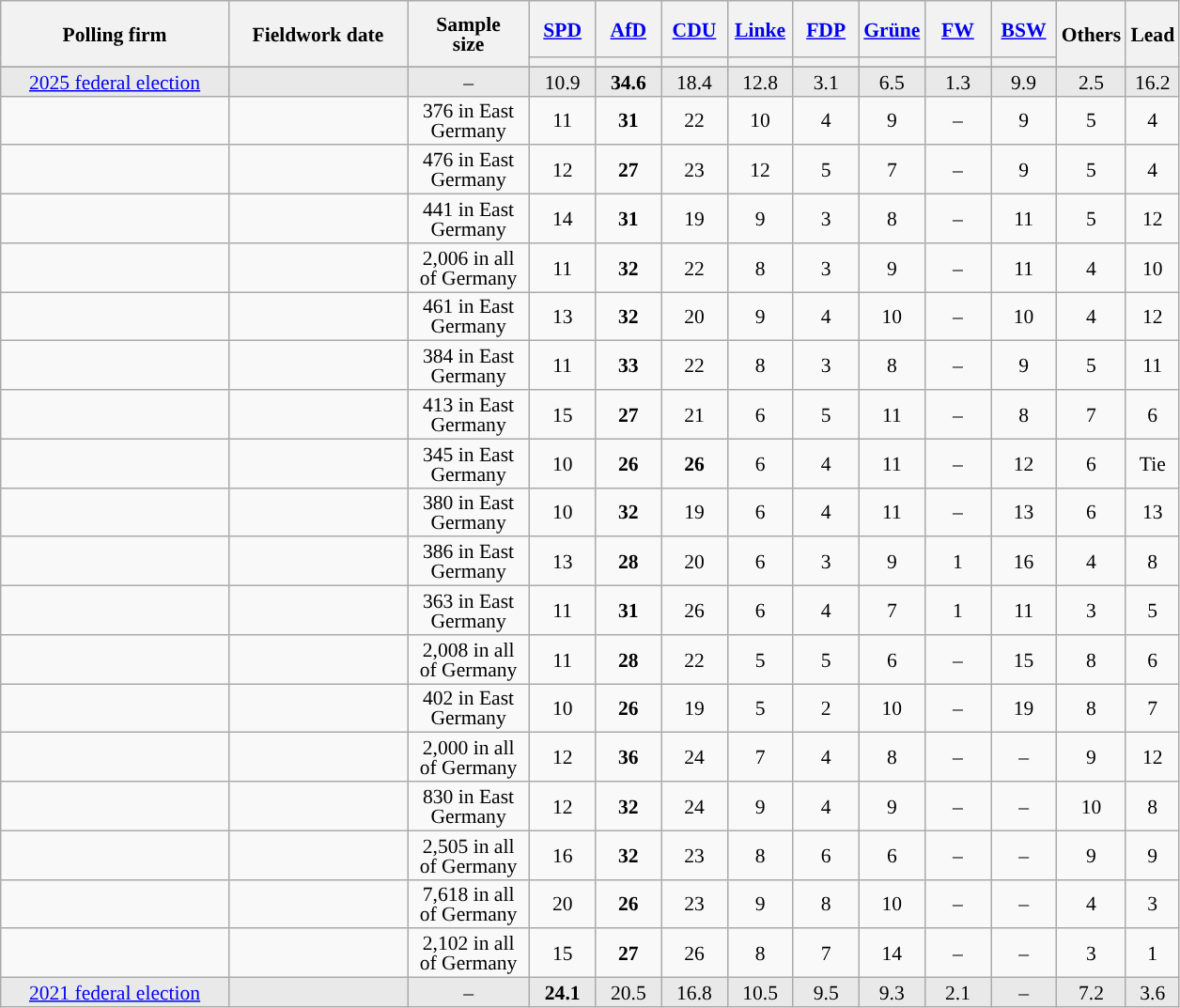<table class="wikitable sortable mw-datatable mw-collapsible" style="text-align:center;font-size:90%;line-height:14px;">
<tr style="height:40px;">
<th style="width:155px;" rowspan="2">Polling firm</th>
<th style="width:120px;" rowspan="2">Fieldwork date</th>
<th style="width: 80px;" rowspan="2">Sample<br>size</th>
<th class="unsortable" style="width:40px;"><a href='#'>SPD</a></th>
<th class="unsortable" style="width:40px;"><a href='#'>AfD</a></th>
<th class="unsortable" style="width:40px;"><a href='#'>CDU</a></th>
<th class="unsortable" style="width:40px;"><a href='#'>Linke</a></th>
<th class="unsortable" style="width:40px;"><a href='#'>FDP</a></th>
<th class="unsortable" style="width:40px;"><a href='#'>Grüne</a></th>
<th class="unsortable" style="width:40px;"><a href='#'>FW</a></th>
<th class="unsortable" style="width:40px;"><a href='#'>BSW</a></th>
<th class="unsortable" style="width:30px;" rowspan="2">Others</th>
<th style="width:30px;" rowspan="2">Lead</th>
</tr>
<tr>
<th style="background:"></th>
<th style="background:"></th>
<th style="background:"></th>
<th style="background:"></th>
<th style="background:"></th>
<th style="background:"></th>
<th style="background:"></th>
<th style="background:"></th>
</tr>
<tr>
</tr>
<tr style="background:#E9E9E9;">
<td><a href='#'>2025 federal election</a></td>
<td></td>
<td>–</td>
<td>10.9</td>
<td><strong>34.6</strong></td>
<td>18.4</td>
<td>12.8</td>
<td>3.1</td>
<td>6.5</td>
<td>1.3</td>
<td>9.9</td>
<td>2.5</td>
<td style="background:">16.2</td>
</tr>
<tr>
<td></td>
<td></td>
<td>376 in East Germany</td>
<td>11</td>
<td><strong>31</strong></td>
<td>22</td>
<td>10</td>
<td>4</td>
<td>9</td>
<td>–</td>
<td>9</td>
<td>5</td>
<td style="background:">4</td>
</tr>
<tr>
<td></td>
<td></td>
<td>476 in East Germany</td>
<td>12</td>
<td><strong>27</strong></td>
<td>23</td>
<td>12</td>
<td>5</td>
<td>7</td>
<td>–</td>
<td>9</td>
<td>5</td>
<td style="background:">4</td>
</tr>
<tr>
<td></td>
<td></td>
<td>441 in East Germany</td>
<td>14</td>
<td><strong>31</strong></td>
<td>19</td>
<td>9</td>
<td>3</td>
<td>8</td>
<td>–</td>
<td>11</td>
<td>5</td>
<td style="background:">12</td>
</tr>
<tr>
<td></td>
<td></td>
<td>2,006 in all of Germany</td>
<td>11</td>
<td><strong>32</strong></td>
<td>22</td>
<td>8</td>
<td>3</td>
<td>9</td>
<td>–</td>
<td>11</td>
<td>4</td>
<td style="background:">10</td>
</tr>
<tr>
<td></td>
<td></td>
<td>461 in East Germany</td>
<td>13</td>
<td><strong>32</strong></td>
<td>20</td>
<td>9</td>
<td>4</td>
<td>10</td>
<td>–</td>
<td>10</td>
<td>4</td>
<td style="background:">12</td>
</tr>
<tr>
<td></td>
<td></td>
<td>384 in East Germany</td>
<td>11</td>
<td><strong>33</strong></td>
<td>22</td>
<td>8</td>
<td>3</td>
<td>8</td>
<td>–</td>
<td>9</td>
<td>5</td>
<td style="background:">11</td>
</tr>
<tr>
<td></td>
<td></td>
<td>413 in East Germany</td>
<td>15</td>
<td><strong>27</strong></td>
<td>21</td>
<td>6</td>
<td>5</td>
<td>11</td>
<td>–</td>
<td>8</td>
<td>7</td>
<td style="background:">6</td>
</tr>
<tr>
<td></td>
<td></td>
<td>345 in East Germany</td>
<td>10</td>
<td><strong>26</strong></td>
<td><strong>26</strong></td>
<td>6</td>
<td>4</td>
<td>11</td>
<td>–</td>
<td>12</td>
<td>6</td>
<td>Tie</td>
</tr>
<tr>
<td></td>
<td></td>
<td>380 in East Germany</td>
<td>10</td>
<td><strong>32</strong></td>
<td>19</td>
<td>6</td>
<td>4</td>
<td>11</td>
<td>–</td>
<td>13</td>
<td>6</td>
<td style="background:">13</td>
</tr>
<tr>
<td></td>
<td></td>
<td>386 in East Germany</td>
<td>13</td>
<td><strong>28</strong></td>
<td>20</td>
<td>6</td>
<td>3</td>
<td>9</td>
<td>1</td>
<td>16</td>
<td>4</td>
<td style="background:">8</td>
</tr>
<tr>
<td></td>
<td></td>
<td>363 in East Germany</td>
<td>11</td>
<td><strong>31</strong></td>
<td>26</td>
<td>6</td>
<td>4</td>
<td>7</td>
<td>1</td>
<td>11</td>
<td>3</td>
<td style="background:">5</td>
</tr>
<tr>
<td></td>
<td></td>
<td>2,008 in all of Germany</td>
<td>11</td>
<td><strong>28</strong></td>
<td>22</td>
<td>5</td>
<td>5</td>
<td>6</td>
<td>–</td>
<td>15</td>
<td>8</td>
<td style="background:">6</td>
</tr>
<tr>
<td></td>
<td></td>
<td>402 in East Germany</td>
<td>10</td>
<td><strong>26</strong></td>
<td>19</td>
<td>5</td>
<td>2</td>
<td>10</td>
<td>–</td>
<td>19</td>
<td>8</td>
<td style="background:">7</td>
</tr>
<tr>
<td></td>
<td></td>
<td>2,000 in all of Germany</td>
<td>12</td>
<td><strong>36</strong></td>
<td>24</td>
<td>7</td>
<td>4</td>
<td>8</td>
<td>–</td>
<td>–</td>
<td>9</td>
<td style="background:">12</td>
</tr>
<tr>
<td></td>
<td></td>
<td>830 in East Germany</td>
<td>12</td>
<td><strong>32</strong></td>
<td>24</td>
<td>9</td>
<td>4</td>
<td>9</td>
<td>–</td>
<td>–</td>
<td>10</td>
<td style="background:">8</td>
</tr>
<tr>
<td></td>
<td></td>
<td>2,505 in all of Germany</td>
<td>16</td>
<td><strong>32</strong></td>
<td>23</td>
<td>8</td>
<td>6</td>
<td>6</td>
<td>–</td>
<td>–</td>
<td>9</td>
<td style="background:">9</td>
</tr>
<tr>
<td></td>
<td></td>
<td>7,618 in all of Germany</td>
<td>20</td>
<td><strong>26</strong></td>
<td>23</td>
<td>9</td>
<td>8</td>
<td>10</td>
<td>–</td>
<td>–</td>
<td>4</td>
<td style="background:">3</td>
</tr>
<tr>
<td></td>
<td></td>
<td>2,102 in all of Germany</td>
<td>15</td>
<td><strong>27</strong></td>
<td>26</td>
<td>8</td>
<td>7</td>
<td>14</td>
<td>–</td>
<td>–</td>
<td>3</td>
<td style="background:">1</td>
</tr>
<tr style="background:#E9E9E9;">
<td><a href='#'>2021 federal election</a></td>
<td></td>
<td>–</td>
<td><strong>24.1</strong></td>
<td style="background:#E9E9E9;">20.5</td>
<td style="background:#E9E9E9;">16.8</td>
<td style="background:#E9E9E9;">10.5</td>
<td style="background:#E9E9E9;">9.5</td>
<td style="background:#E9E9E9;">9.3</td>
<td style="background:#E9E9E9;">2.1</td>
<td style="background:#E9E9E9;">–</td>
<td style="background:#E9E9E9;">7.2</td>
<td style="background:">3.6</td>
</tr>
</table>
